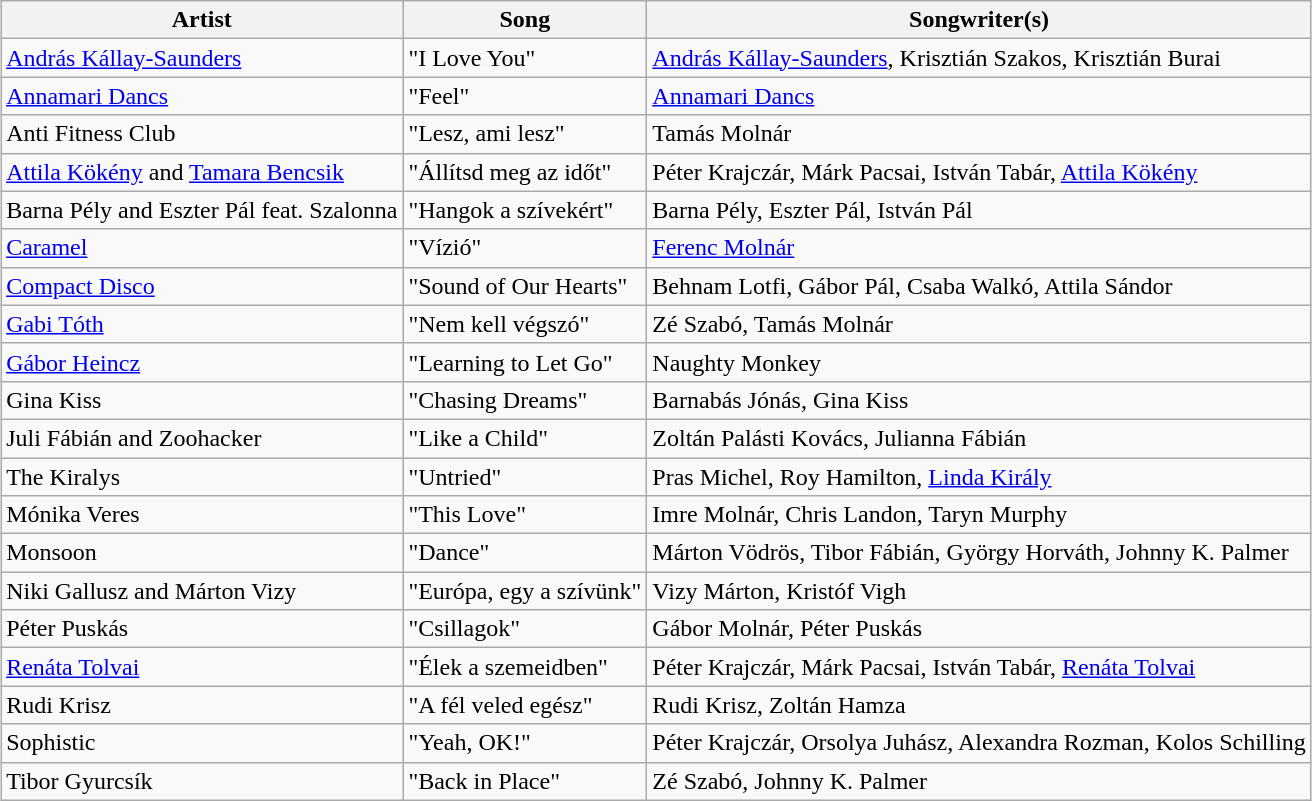<table class="sortable wikitable" style="margin: 1em auto 1em auto; text-align:left">
<tr>
<th>Artist</th>
<th>Song</th>
<th class="unsortable">Songwriter(s)</th>
</tr>
<tr>
<td><a href='#'>András Kállay-Saunders</a></td>
<td>"I Love You"</td>
<td><a href='#'>András Kállay-Saunders</a>, Krisztián Szakos, Krisztián Burai</td>
</tr>
<tr>
<td><a href='#'>Annamari Dancs</a></td>
<td>"Feel"</td>
<td><a href='#'>Annamari Dancs</a></td>
</tr>
<tr>
<td>Anti Fitness Club</td>
<td>"Lesz, ami lesz"</td>
<td>Tamás Molnár</td>
</tr>
<tr>
<td><a href='#'>Attila Kökény</a> and <a href='#'>Tamara Bencsik</a></td>
<td>"Állítsd meg az időt"</td>
<td>Péter Krajczár, Márk Pacsai, István Tabár, <a href='#'>Attila Kökény</a></td>
</tr>
<tr>
<td>Barna Pély and Eszter Pál feat. Szalonna</td>
<td>"Hangok a szívekért"</td>
<td>Barna Pély, Eszter Pál, István Pál</td>
</tr>
<tr>
<td><a href='#'>Caramel</a></td>
<td>"Vízió"</td>
<td><a href='#'>Ferenc Molnár</a></td>
</tr>
<tr>
<td><a href='#'>Compact Disco</a></td>
<td>"Sound of Our Hearts"</td>
<td>Behnam Lotfi, Gábor Pál, Csaba Walkó, Attila Sándor</td>
</tr>
<tr>
<td><a href='#'>Gabi Tóth</a></td>
<td>"Nem kell végszó"</td>
<td>Zé Szabó, Tamás Molnár</td>
</tr>
<tr>
<td><a href='#'>Gábor Heincz</a></td>
<td>"Learning to Let Go"</td>
<td>Naughty Monkey</td>
</tr>
<tr>
<td>Gina Kiss</td>
<td>"Chasing Dreams"</td>
<td>Barnabás Jónás, Gina Kiss</td>
</tr>
<tr>
<td>Juli Fábián and Zoohacker</td>
<td>"Like a Child"</td>
<td>Zoltán Palásti Kovács, Julianna Fábián</td>
</tr>
<tr>
<td data-sort-value="Kiralys, The">The Kiralys</td>
<td>"Untried"</td>
<td>Pras Michel, Roy Hamilton, <a href='#'>Linda Király</a></td>
</tr>
<tr>
<td>Mónika Veres</td>
<td>"This Love"</td>
<td>Imre Molnár, Chris Landon, Taryn Murphy</td>
</tr>
<tr>
<td>Monsoon</td>
<td>"Dance"</td>
<td>Márton Vödrös, Tibor Fábián, György Horváth, Johnny K. Palmer</td>
</tr>
<tr>
<td>Niki Gallusz and Márton Vizy</td>
<td>"Európa, egy a szívünk"</td>
<td>Vizy Márton, Kristóf Vigh</td>
</tr>
<tr>
<td>Péter Puskás</td>
<td>"Csillagok"</td>
<td>Gábor Molnár, Péter Puskás</td>
</tr>
<tr>
<td><a href='#'>Renáta Tolvai</a></td>
<td>"Élek a szemeidben"</td>
<td>Péter Krajczár, Márk Pacsai, István Tabár, <a href='#'>Renáta Tolvai</a></td>
</tr>
<tr>
<td>Rudi Krisz</td>
<td>"A fél veled egész"</td>
<td>Rudi Krisz, Zoltán Hamza</td>
</tr>
<tr>
<td>Sophistic</td>
<td>"Yeah, OK!"</td>
<td>Péter Krajczár, Orsolya Juhász, Alexandra Rozman, Kolos Schilling</td>
</tr>
<tr>
<td>Tibor Gyurcsík</td>
<td>"Back in Place"</td>
<td>Zé Szabó, Johnny K. Palmer</td>
</tr>
</table>
